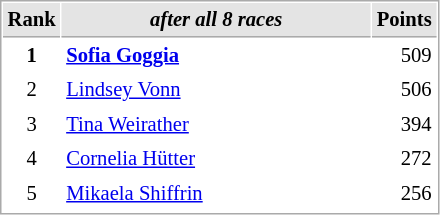<table cellspacing="1" cellpadding="3" style="border:1px solid #aaa; font-size:86%;">
<tr style="background:#e4e4e4;">
<th style="border-bottom:1px solid #aaa; width:10px;">Rank</th>
<th style="border-bottom:1px solid #aaa; width:200px; white-space:nowrap;"><em>after all 8 races</em></th>
<th style="border-bottom:1px solid #aaa; width:20px;">Points</th>
</tr>
<tr>
<td style="text-align:center;"><strong>1</strong></td>
<td><strong> <a href='#'>Sofia Goggia</a></strong></td>
<td align="right">509</td>
</tr>
<tr>
<td style="text-align:center;">2</td>
<td> <a href='#'>Lindsey Vonn</a></td>
<td align="right">506</td>
</tr>
<tr>
<td style="text-align:center;">3</td>
<td> <a href='#'>Tina Weirather</a></td>
<td align="right">394</td>
</tr>
<tr>
<td style="text-align:center;">4</td>
<td> <a href='#'>Cornelia Hütter</a></td>
<td align="right">272</td>
</tr>
<tr>
<td style="text-align:center;">5</td>
<td> <a href='#'>Mikaela Shiffrin</a></td>
<td align="right">256</td>
</tr>
<tr>
</tr>
</table>
